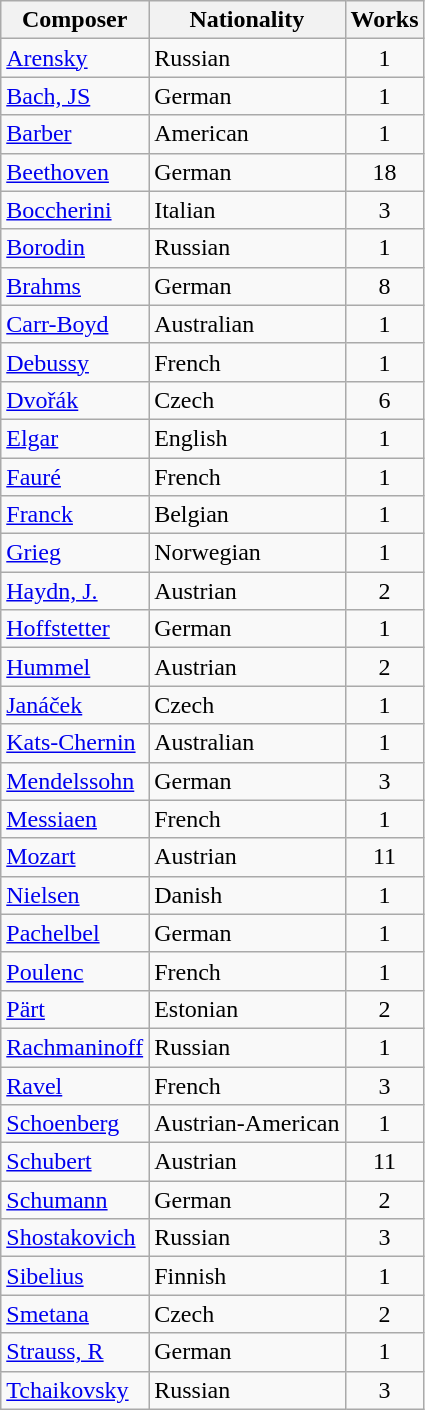<table class="wikitable sortable">
<tr>
<th>Composer</th>
<th>Nationality</th>
<th>Works</th>
</tr>
<tr>
<td><a href='#'>Arensky</a></td>
<td>Russian</td>
<td align=center>1</td>
</tr>
<tr>
<td><a href='#'>Bach, JS</a></td>
<td>German</td>
<td align=center>1</td>
</tr>
<tr>
<td><a href='#'>Barber</a></td>
<td>American</td>
<td align=center>1</td>
</tr>
<tr>
<td><a href='#'>Beethoven</a></td>
<td>German</td>
<td align=center>18</td>
</tr>
<tr>
<td><a href='#'>Boccherini</a></td>
<td>Italian</td>
<td align=center>3</td>
</tr>
<tr>
<td><a href='#'>Borodin</a></td>
<td>Russian</td>
<td align=center>1</td>
</tr>
<tr>
<td><a href='#'>Brahms</a></td>
<td>German</td>
<td align=center>8</td>
</tr>
<tr>
<td><a href='#'>Carr-Boyd</a></td>
<td>Australian</td>
<td align=center>1</td>
</tr>
<tr>
<td><a href='#'>Debussy</a></td>
<td>French</td>
<td align=center>1</td>
</tr>
<tr>
<td><a href='#'>Dvořák</a></td>
<td>Czech</td>
<td align=center>6</td>
</tr>
<tr>
<td><a href='#'>Elgar</a></td>
<td>English</td>
<td align=center>1</td>
</tr>
<tr>
<td><a href='#'>Fauré</a></td>
<td>French</td>
<td align=center>1</td>
</tr>
<tr>
<td><a href='#'>Franck</a></td>
<td>Belgian</td>
<td align=center>1</td>
</tr>
<tr>
<td><a href='#'>Grieg</a></td>
<td>Norwegian</td>
<td align=center>1</td>
</tr>
<tr>
<td><a href='#'>Haydn, J.</a></td>
<td>Austrian</td>
<td align=center>2</td>
</tr>
<tr>
<td><a href='#'>Hoffstetter</a></td>
<td>German</td>
<td align=center>1</td>
</tr>
<tr>
<td><a href='#'>Hummel</a></td>
<td>Austrian</td>
<td align=center>2</td>
</tr>
<tr>
<td><a href='#'>Janáček</a></td>
<td>Czech</td>
<td align=center>1</td>
</tr>
<tr>
<td><a href='#'>Kats-Chernin</a></td>
<td>Australian</td>
<td align=center>1</td>
</tr>
<tr>
<td><a href='#'>Mendelssohn</a></td>
<td>German</td>
<td align=center>3</td>
</tr>
<tr>
<td><a href='#'>Messiaen</a></td>
<td>French</td>
<td align=center>1</td>
</tr>
<tr>
<td><a href='#'>Mozart</a></td>
<td>Austrian</td>
<td align=center>11</td>
</tr>
<tr>
<td><a href='#'>Nielsen</a></td>
<td>Danish</td>
<td align=center>1</td>
</tr>
<tr>
<td><a href='#'>Pachelbel</a></td>
<td>German</td>
<td align=center>1</td>
</tr>
<tr>
<td><a href='#'>Poulenc</a></td>
<td>French</td>
<td align=center>1</td>
</tr>
<tr>
<td><a href='#'>Pärt</a></td>
<td>Estonian</td>
<td align=center>2</td>
</tr>
<tr>
<td><a href='#'>Rachmaninoff</a></td>
<td>Russian</td>
<td align=center>1</td>
</tr>
<tr>
<td><a href='#'>Ravel</a></td>
<td>French</td>
<td align=center>3</td>
</tr>
<tr>
<td><a href='#'>Schoenberg</a></td>
<td>Austrian-American</td>
<td align=center>1</td>
</tr>
<tr>
<td><a href='#'>Schubert</a></td>
<td>Austrian</td>
<td align=center>11</td>
</tr>
<tr>
<td><a href='#'>Schumann</a></td>
<td>German</td>
<td align=center>2</td>
</tr>
<tr>
<td><a href='#'>Shostakovich</a></td>
<td>Russian</td>
<td align=center>3</td>
</tr>
<tr>
<td><a href='#'>Sibelius</a></td>
<td>Finnish</td>
<td align=center>1</td>
</tr>
<tr>
<td><a href='#'>Smetana</a></td>
<td>Czech</td>
<td align=center>2</td>
</tr>
<tr>
<td><a href='#'>Strauss, R</a></td>
<td>German</td>
<td align=center>1</td>
</tr>
<tr>
<td><a href='#'>Tchaikovsky</a></td>
<td>Russian</td>
<td align=center>3</td>
</tr>
</table>
